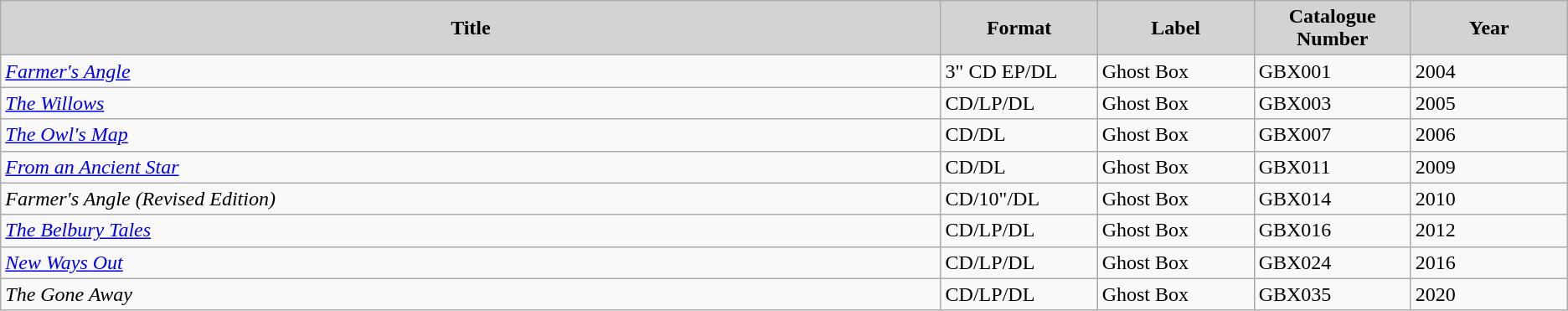<table class="wikitable">
<tr>
<th width=60% style="background:lightgray;">Title</th>
<th width=10% style="background:lightgray;">Format</th>
<th width=10% style="background:lightgray;">Label</th>
<th width=10% style="background:lightgray;">Catalogue Number</th>
<th width=10% style="background:lightgray;">Year</th>
</tr>
<tr>
<td><em><a href='#'>Farmer's Angle</a></em></td>
<td>3" CD EP/DL</td>
<td>Ghost Box</td>
<td>GBX001</td>
<td>2004</td>
</tr>
<tr>
<td><em><a href='#'>The Willows</a></em></td>
<td>CD/LP/DL</td>
<td>Ghost Box</td>
<td>GBX003</td>
<td>2005</td>
</tr>
<tr>
<td><em><a href='#'>The Owl's Map</a></em></td>
<td>CD/DL</td>
<td>Ghost Box</td>
<td>GBX007</td>
<td>2006</td>
</tr>
<tr>
<td><em><a href='#'>From an Ancient Star</a></em></td>
<td>CD/DL</td>
<td>Ghost Box</td>
<td>GBX011</td>
<td>2009</td>
</tr>
<tr>
<td><em>Farmer's Angle (Revised Edition)</em></td>
<td>CD/10"/DL</td>
<td>Ghost Box</td>
<td>GBX014</td>
<td>2010</td>
</tr>
<tr>
<td><em><a href='#'>The Belbury Tales</a></em></td>
<td>CD/LP/DL</td>
<td>Ghost Box</td>
<td>GBX016</td>
<td>2012</td>
</tr>
<tr>
<td><em><a href='#'>New Ways Out</a></em></td>
<td>CD/LP/DL</td>
<td>Ghost Box</td>
<td>GBX024</td>
<td>2016</td>
</tr>
<tr>
<td><em>The Gone Away</em></td>
<td>CD/LP/DL</td>
<td>Ghost Box</td>
<td>GBX035</td>
<td>2020</td>
</tr>
</table>
